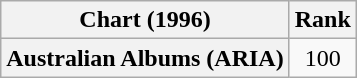<table class="wikitable plainrowheaders" style="text-align:center">
<tr>
<th scope="col">Chart (1996)</th>
<th scope="col">Rank</th>
</tr>
<tr>
<th scope="row">Australian Albums (ARIA)</th>
<td>100</td>
</tr>
</table>
